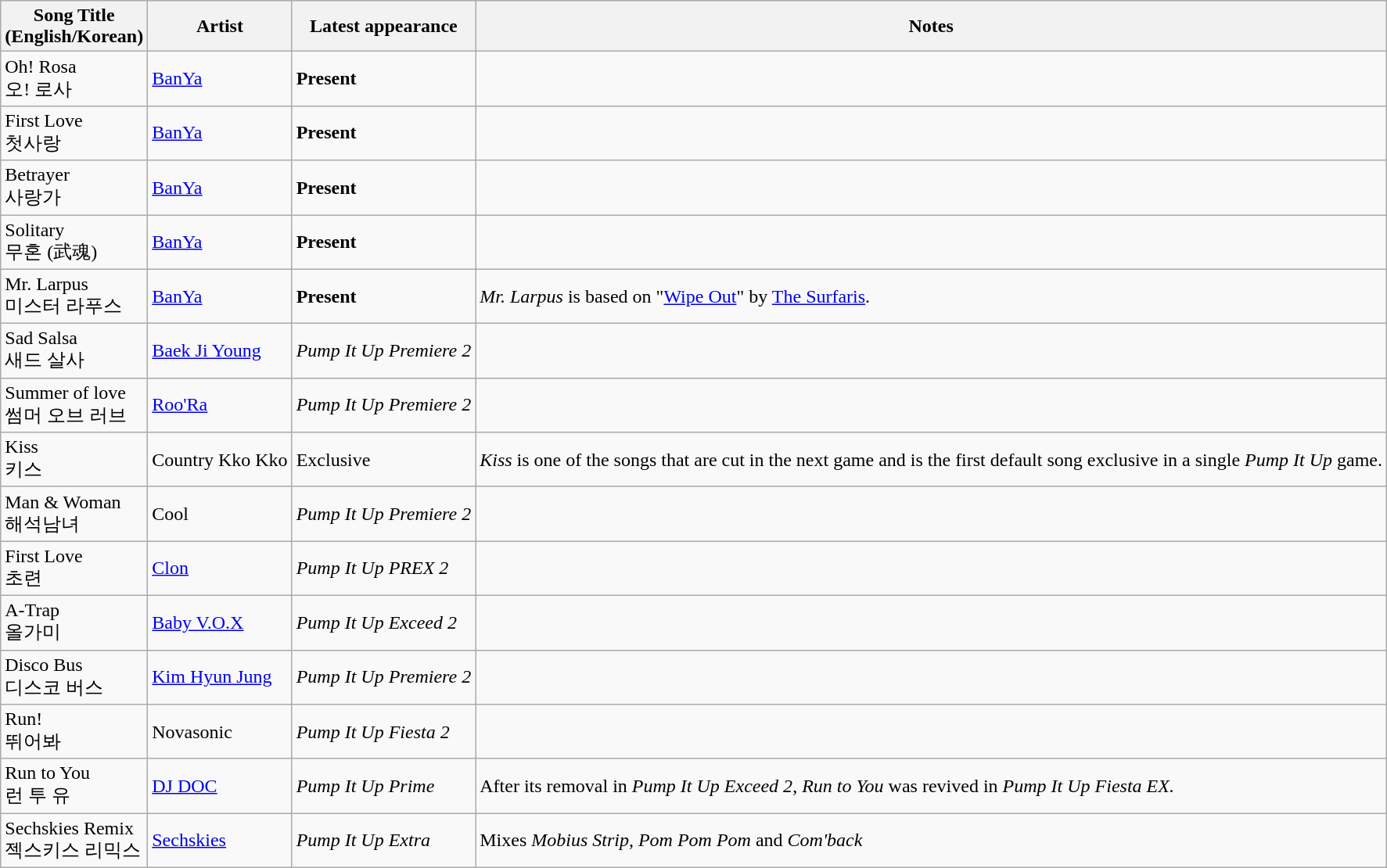<table class="wikitable sortable">
<tr>
<th>Song Title<br>(English/Korean)</th>
<th>Artist</th>
<th>Latest appearance</th>
<th>Notes</th>
</tr>
<tr>
<td>Oh! Rosa<br>오! 로사</td>
<td><a href='#'>BanYa</a></td>
<td><strong>Present</strong></td>
<td></td>
</tr>
<tr>
<td>First Love<br>첫사랑</td>
<td><a href='#'>BanYa</a></td>
<td><strong>Present</strong></td>
<td></td>
</tr>
<tr>
<td>Betrayer<br>사랑가</td>
<td><a href='#'>BanYa</a></td>
<td><strong>Present</strong></td>
<td></td>
</tr>
<tr>
<td>Solitary<br>무혼 (武魂)</td>
<td><a href='#'>BanYa</a></td>
<td><strong>Present</strong></td>
<td></td>
</tr>
<tr>
<td>Mr. Larpus<br>미스터 라푸스</td>
<td><a href='#'>BanYa</a></td>
<td><strong>Present</strong></td>
<td><em>Mr. Larpus</em> is based on "<a href='#'>Wipe Out</a>" by <a href='#'>The Surfaris</a>.</td>
</tr>
<tr>
<td>Sad Salsa<br>새드 살사</td>
<td><a href='#'>Baek Ji Young</a></td>
<td><em>Pump It Up Premiere 2</em></td>
<td></td>
</tr>
<tr>
<td>Summer of love<br>썸머 오브 러브</td>
<td><a href='#'>Roo'Ra</a></td>
<td><em>Pump It Up Premiere 2</em></td>
<td></td>
</tr>
<tr>
<td>Kiss<br>키스</td>
<td>Country Kko Kko</td>
<td>Exclusive</td>
<td><em>Kiss</em> is one of the songs that are cut in the next game and is the first default song exclusive in a single <em>Pump It Up</em> game.</td>
</tr>
<tr>
<td>Man & Woman<br>해석남녀</td>
<td>Cool</td>
<td><em>Pump It Up Premiere 2</em></td>
<td></td>
</tr>
<tr>
<td>First Love<br>초련</td>
<td><a href='#'>Clon</a></td>
<td><em>Pump It Up PREX 2</em></td>
<td></td>
</tr>
<tr>
<td>A-Trap<br>올가미</td>
<td><a href='#'>Baby V.O.X</a></td>
<td><em>Pump It Up Exceed 2</em></td>
<td></td>
</tr>
<tr>
<td>Disco Bus<br>디스코 버스</td>
<td><a href='#'>Kim Hyun Jung</a></td>
<td><em>Pump It Up Premiere 2</em></td>
<td></td>
</tr>
<tr>
<td>Run!<br>뛰어봐</td>
<td>Novasonic</td>
<td><em>Pump It Up Fiesta 2</em></td>
<td></td>
</tr>
<tr>
<td>Run to You<br>런 투 유</td>
<td><a href='#'>DJ DOC</a></td>
<td><em>Pump It Up Prime</em></td>
<td>After its removal in <em>Pump It Up Exceed 2</em>, <em>Run to You</em> was revived in <em>Pump It Up Fiesta EX.</em></td>
</tr>
<tr>
<td>Sechskies Remix<br>젝스키스 리믹스</td>
<td><a href='#'>Sechskies</a></td>
<td><em>Pump It Up Extra</em></td>
<td>Mixes <em>Mobius Strip</em>, <em>Pom Pom Pom</em> and <em>Com'back</em></td>
</tr>
</table>
